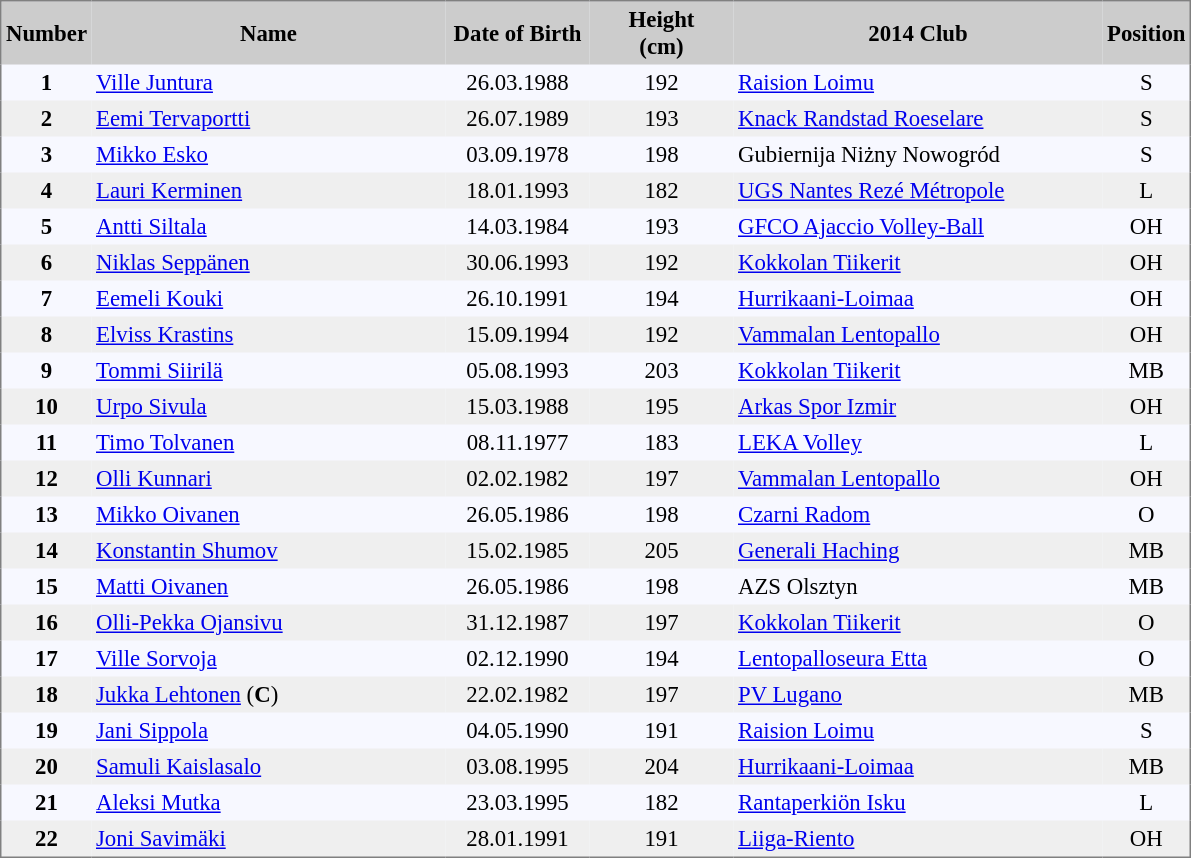<table cellpadding="3" style="background: #f7f8ff; font-size: 95%; border: 1px solid gray; border-collapse: collapse;">
<tr style="background:#ccc;">
<th style="width: 10px;"><strong>Number</strong></th>
<th style="width: 230px;"><strong>Name</strong></th>
<th style="width: 90px;"><strong>Date of Birth</strong></th>
<th style="width: 90px;"><strong>Height<br>(cm)</strong></th>
<th style="width: 240px;"><strong>2014 Club</strong></th>
<th style="width: 50px;"><strong>Position</strong></th>
</tr>
<tr>
<td style="text-align:center;"><strong>1</strong></td>
<td><a href='#'>Ville Juntura</a></td>
<td style="text-align:center;">26.03.1988</td>
<td style="text-align:center;">192</td>
<td> <a href='#'>Raision Loimu</a></td>
<td style="text-align:center;">S</td>
</tr>
<tr style="background: #efefef;">
<td style="text-align:center;"><strong>2</strong></td>
<td><a href='#'>Eemi Tervaportti</a></td>
<td style="text-align:center;">26.07.1989</td>
<td style="text-align:center;">193</td>
<td> <a href='#'>Knack Randstad Roeselare</a></td>
<td style="text-align:center;">S</td>
</tr>
<tr>
<td style="text-align:center;"><strong>3</strong></td>
<td><a href='#'>Mikko Esko</a></td>
<td style="text-align:center;">03.09.1978</td>
<td style="text-align:center;">198</td>
<td> Gubiernija Niżny Nowogród</td>
<td style="text-align:center;">S</td>
</tr>
<tr style="background: #efefef;">
<td style="text-align:center;"><strong>4</strong></td>
<td><a href='#'>Lauri Kerminen</a></td>
<td style="text-align:center;">18.01.1993</td>
<td style="text-align:center;">182</td>
<td> <a href='#'>UGS Nantes Rezé Métropole</a></td>
<td style="text-align:center;">L</td>
</tr>
<tr>
<td style="text-align:center;"><strong>5</strong></td>
<td><a href='#'>Antti Siltala</a></td>
<td style="text-align:center;">14.03.1984</td>
<td style="text-align:center;">193</td>
<td> <a href='#'>GFCO Ajaccio Volley-Ball</a></td>
<td style="text-align:center;">OH</td>
</tr>
<tr style="background: #efefef;">
<td style="text-align:center;"><strong>6</strong></td>
<td><a href='#'>Niklas Seppänen</a></td>
<td style="text-align:center;">30.06.1993</td>
<td style="text-align:center;">192</td>
<td> <a href='#'>Kokkolan Tiikerit</a></td>
<td style="text-align:center;">OH</td>
</tr>
<tr>
<td style="text-align:center;"><strong>7</strong></td>
<td><a href='#'>Eemeli Kouki</a></td>
<td style="text-align:center;">26.10.1991</td>
<td style="text-align:center;">194</td>
<td> <a href='#'>Hurrikaani-Loimaa</a></td>
<td style="text-align:center;">OH</td>
</tr>
<tr style="background: #efefef;">
<td style="text-align:center;"><strong>8</strong></td>
<td><a href='#'>Elviss Krastins</a></td>
<td style="text-align:center;">15.09.1994</td>
<td style="text-align:center;">192</td>
<td> <a href='#'>Vammalan Lentopallo</a></td>
<td style="text-align:center;">OH</td>
</tr>
<tr>
<td style="text-align:center;"><strong>9</strong></td>
<td><a href='#'>Tommi Siirilä</a></td>
<td style="text-align:center;">05.08.1993</td>
<td style="text-align:center;">203</td>
<td> <a href='#'>Kokkolan Tiikerit</a></td>
<td style="text-align:center;">MB</td>
</tr>
<tr style="background: #efefef;">
<td style="text-align:center;"><strong>10</strong></td>
<td><a href='#'>Urpo Sivula</a></td>
<td style="text-align:center;">15.03.1988</td>
<td style="text-align:center;">195</td>
<td> <a href='#'>Arkas Spor Izmir</a></td>
<td style="text-align:center;">OH</td>
</tr>
<tr>
<td style="text-align:center;"><strong>11</strong></td>
<td><a href='#'>Timo Tolvanen</a></td>
<td style="text-align:center;">08.11.1977</td>
<td style="text-align:center;">183</td>
<td> <a href='#'>LEKA Volley</a></td>
<td style="text-align:center;">L</td>
</tr>
<tr style="background: #efefef;">
<td style="text-align:center;"><strong>12</strong></td>
<td><a href='#'>Olli Kunnari</a></td>
<td style="text-align:center;">02.02.1982</td>
<td style="text-align:center;">197</td>
<td> <a href='#'>Vammalan Lentopallo</a></td>
<td style="text-align:center;">OH</td>
</tr>
<tr>
<td style="text-align:center;"><strong>13</strong></td>
<td><a href='#'>Mikko Oivanen</a></td>
<td style="text-align:center;">26.05.1986</td>
<td style="text-align:center;">198</td>
<td> <a href='#'>Czarni Radom</a></td>
<td style="text-align:center;">O</td>
</tr>
<tr style="background: #efefef;">
<td style="text-align:center;"><strong>14</strong></td>
<td><a href='#'>Konstantin Shumov</a></td>
<td style="text-align:center;">15.02.1985</td>
<td style="text-align:center;">205</td>
<td> <a href='#'>Generali Haching</a></td>
<td style="text-align:center;">MB</td>
</tr>
<tr>
<td style="text-align:center;"><strong>15</strong></td>
<td><a href='#'>Matti Oivanen</a></td>
<td style="text-align:center;">26.05.1986</td>
<td style="text-align:center;">198</td>
<td> AZS Olsztyn</td>
<td style="text-align:center;">MB</td>
</tr>
<tr style="background: #efefef;">
<td style="text-align:center;"><strong>16</strong></td>
<td><a href='#'>Olli-Pekka Ojansivu</a></td>
<td style="text-align:center;">31.12.1987</td>
<td style="text-align:center;">197</td>
<td> <a href='#'>Kokkolan Tiikerit</a></td>
<td style="text-align:center;">O</td>
</tr>
<tr>
<td style="text-align:center;"><strong>17</strong></td>
<td><a href='#'>Ville Sorvoja</a></td>
<td style="text-align:center;">02.12.1990</td>
<td style="text-align:center;">194</td>
<td> <a href='#'>Lentopalloseura Etta</a></td>
<td style="text-align:center;">O</td>
</tr>
<tr style="background: #efefef;">
<td style="text-align:center;"><strong>18</strong></td>
<td><a href='#'>Jukka Lehtonen</a> (<strong>C</strong>)</td>
<td style="text-align:center;">22.02.1982</td>
<td style="text-align:center;">197</td>
<td> <a href='#'>PV Lugano</a></td>
<td style="text-align:center;">MB</td>
</tr>
<tr>
<td style="text-align:center;"><strong>19</strong></td>
<td><a href='#'>Jani Sippola</a></td>
<td style="text-align:center;">04.05.1990</td>
<td style="text-align:center;">191</td>
<td> <a href='#'>Raision Loimu</a></td>
<td style="text-align:center;">S</td>
</tr>
<tr style="background: #efefef;">
<td style="text-align:center;"><strong>20</strong></td>
<td><a href='#'>Samuli Kaislasalo</a></td>
<td style="text-align:center;">03.08.1995</td>
<td style="text-align:center;">204</td>
<td> <a href='#'>Hurrikaani-Loimaa</a></td>
<td style="text-align:center;">MB</td>
</tr>
<tr>
<td style="text-align:center;"><strong>21</strong></td>
<td><a href='#'>Aleksi Mutka</a></td>
<td style="text-align:center;">23.03.1995</td>
<td style="text-align:center;">182</td>
<td> <a href='#'>Rantaperkiön Isku</a></td>
<td style="text-align:center;">L</td>
</tr>
<tr style="background: #efefef;">
<td style="text-align:center;"><strong>22</strong></td>
<td><a href='#'>Joni Savimäki</a></td>
<td style="text-align:center;">28.01.1991</td>
<td style="text-align:center;">191</td>
<td> <a href='#'>Liiga-Riento</a></td>
<td style="text-align:center;">OH</td>
</tr>
</table>
